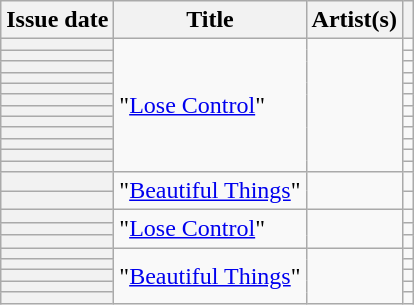<table class="wikitable sortable plainrowheaders">
<tr>
<th scope="col">Issue date</th>
<th scope="col">Title</th>
<th scope="col">Artist(s)</th>
<th scope="col" class=unsortable></th>
</tr>
<tr>
<th scope="row"></th>
<td rowspan=12>"<a href='#'>Lose Control</a>"</td>
<td rowspan=12></td>
<td align=center></td>
</tr>
<tr>
<th scope="row"></th>
<td align=center></td>
</tr>
<tr>
<th scope="row"></th>
<td align=center></td>
</tr>
<tr>
<th scope="row"></th>
<td align=center></td>
</tr>
<tr>
<th scope="row"></th>
<td align=center></td>
</tr>
<tr>
<th scope="row"></th>
<td align=center></td>
</tr>
<tr>
<th scope="row"></th>
<td align=center></td>
</tr>
<tr>
<th scope="row"></th>
<td align=center></td>
</tr>
<tr>
<th scope="row"></th>
<td align=center></td>
</tr>
<tr>
<th scope="row"></th>
<td align=center></td>
</tr>
<tr>
<th scope="row"></th>
<td align=center></td>
</tr>
<tr>
<th scope="row"></th>
<td align=center></td>
</tr>
<tr>
<th scope="row"></th>
<td rowspan=2>"<a href='#'>Beautiful Things</a>"</td>
<td rowspan=2></td>
<td align=center></td>
</tr>
<tr>
<th scope="row"></th>
<td align=center></td>
</tr>
<tr>
<th scope="row"></th>
<td rowspan=3>"<a href='#'>Lose Control</a>"</td>
<td rowspan=3></td>
<td align=center></td>
</tr>
<tr>
<th scope="row"></th>
<td align=center></td>
</tr>
<tr>
<th scope="row"></th>
<td align=center></td>
</tr>
<tr>
<th scope="row"></th>
<td rowspan=5>"<a href='#'>Beautiful Things</a>"</td>
<td rowspan=5></td>
<td align=center></td>
</tr>
<tr>
<th scope="row"></th>
<td align=center></td>
</tr>
<tr>
<th scope="row"></th>
<td align=center></td>
</tr>
<tr>
<th scope="row"></th>
<td align=center></td>
</tr>
<tr>
<th scope="row"></th>
<td align=center></td>
</tr>
</table>
